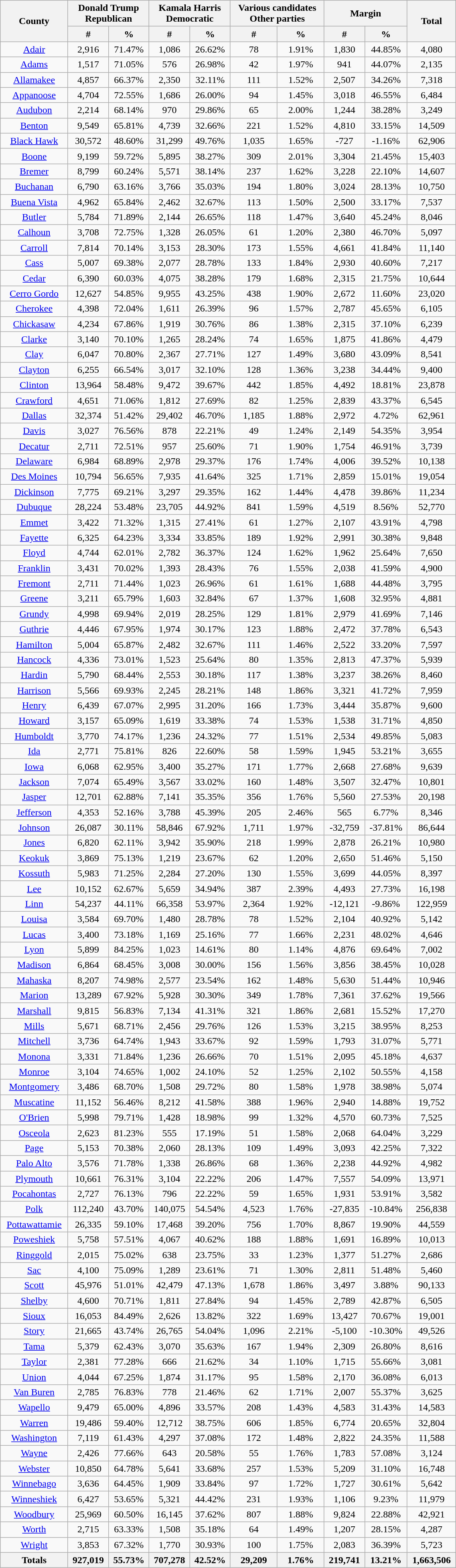<table width="60%" class="wikitable sortable">
<tr>
<th rowspan="2">County</th>
<th colspan="2">Donald Trump<br>Republican</th>
<th colspan="2">Kamala Harris<br>Democratic</th>
<th colspan="2">Various candidates<br>Other parties</th>
<th colspan="2">Margin</th>
<th rowspan="2">Total</th>
</tr>
<tr>
<th style="text-align:center;" data-sort-type="number">#</th>
<th style="text-align:center;" data-sort-type="number">%</th>
<th style="text-align:center;" data-sort-type="number">#</th>
<th style="text-align:center;" data-sort-type="number">%</th>
<th style="text-align:center;" data-sort-type="number">#</th>
<th style="text-align:center;" data-sort-type="number">%</th>
<th style="text-align:center;" data-sort-type="number">#</th>
<th style="text-align:center;" data-sort-type="number">%</th>
</tr>
<tr style="text-align:center;">
<td><a href='#'>Adair</a></td>
<td>2,916</td>
<td>71.47%</td>
<td>1,086</td>
<td>26.62%</td>
<td>78</td>
<td>1.91%</td>
<td>1,830</td>
<td>44.85%</td>
<td>4,080</td>
</tr>
<tr style="text-align:center;">
<td><a href='#'>Adams</a></td>
<td>1,517</td>
<td>71.05%</td>
<td>576</td>
<td>26.98%</td>
<td>42</td>
<td>1.97%</td>
<td>941</td>
<td>44.07%</td>
<td>2,135</td>
</tr>
<tr style="text-align:center;">
<td><a href='#'>Allamakee</a></td>
<td>4,857</td>
<td>66.37%</td>
<td>2,350</td>
<td>32.11%</td>
<td>111</td>
<td>1.52%</td>
<td>2,507</td>
<td>34.26%</td>
<td>7,318</td>
</tr>
<tr style="text-align:center;">
<td><a href='#'>Appanoose</a></td>
<td>4,704</td>
<td>72.55%</td>
<td>1,686</td>
<td>26.00%</td>
<td>94</td>
<td>1.45%</td>
<td>3,018</td>
<td>46.55%</td>
<td>6,484</td>
</tr>
<tr style="text-align:center;">
<td><a href='#'>Audubon</a></td>
<td>2,214</td>
<td>68.14%</td>
<td>970</td>
<td>29.86%</td>
<td>65</td>
<td>2.00%</td>
<td>1,244</td>
<td>38.28%</td>
<td>3,249</td>
</tr>
<tr style="text-align:center;">
<td><a href='#'>Benton</a></td>
<td>9,549</td>
<td>65.81%</td>
<td>4,739</td>
<td>32.66%</td>
<td>221</td>
<td>1.52%</td>
<td>4,810</td>
<td>33.15%</td>
<td>14,509</td>
</tr>
<tr style="text-align:center;">
<td><a href='#'>Black Hawk</a></td>
<td>30,572</td>
<td>48.60%</td>
<td>31,299</td>
<td>49.76%</td>
<td>1,035</td>
<td>1.65%</td>
<td>-727</td>
<td>-1.16%</td>
<td>62,906</td>
</tr>
<tr style="text-align:center;">
<td><a href='#'>Boone</a></td>
<td>9,199</td>
<td>59.72%</td>
<td>5,895</td>
<td>38.27%</td>
<td>309</td>
<td>2.01%</td>
<td>3,304</td>
<td>21.45%</td>
<td>15,403</td>
</tr>
<tr style="text-align:center;">
<td><a href='#'>Bremer</a></td>
<td>8,799</td>
<td>60.24%</td>
<td>5,571</td>
<td>38.14%</td>
<td>237</td>
<td>1.62%</td>
<td>3,228</td>
<td>22.10%</td>
<td>14,607</td>
</tr>
<tr style="text-align:center;">
<td><a href='#'>Buchanan</a></td>
<td>6,790</td>
<td>63.16%</td>
<td>3,766</td>
<td>35.03%</td>
<td>194</td>
<td>1.80%</td>
<td>3,024</td>
<td>28.13%</td>
<td>10,750</td>
</tr>
<tr style="text-align:center;">
<td><a href='#'>Buena Vista</a></td>
<td>4,962</td>
<td>65.84%</td>
<td>2,462</td>
<td>32.67%</td>
<td>113</td>
<td>1.50%</td>
<td>2,500</td>
<td>33.17%</td>
<td>7,537</td>
</tr>
<tr style="text-align:center;">
<td><a href='#'>Butler</a></td>
<td>5,784</td>
<td>71.89%</td>
<td>2,144</td>
<td>26.65%</td>
<td>118</td>
<td>1.47%</td>
<td>3,640</td>
<td>45.24%</td>
<td>8,046</td>
</tr>
<tr style="text-align:center;">
<td><a href='#'>Calhoun</a></td>
<td>3,708</td>
<td>72.75%</td>
<td>1,328</td>
<td>26.05%</td>
<td>61</td>
<td>1.20%</td>
<td>2,380</td>
<td>46.70%</td>
<td>5,097</td>
</tr>
<tr style="text-align:center;">
<td><a href='#'>Carroll</a></td>
<td>7,814</td>
<td>70.14%</td>
<td>3,153</td>
<td>28.30%</td>
<td>173</td>
<td>1.55%</td>
<td>4,661</td>
<td>41.84%</td>
<td>11,140</td>
</tr>
<tr style="text-align:center;">
<td><a href='#'>Cass</a></td>
<td>5,007</td>
<td>69.38%</td>
<td>2,077</td>
<td>28.78%</td>
<td>133</td>
<td>1.84%</td>
<td>2,930</td>
<td>40.60%</td>
<td>7,217</td>
</tr>
<tr style="text-align:center;">
<td><a href='#'>Cedar</a></td>
<td>6,390</td>
<td>60.03%</td>
<td>4,075</td>
<td>38.28%</td>
<td>179</td>
<td>1.68%</td>
<td>2,315</td>
<td>21.75%</td>
<td>10,644</td>
</tr>
<tr style="text-align:center;">
<td><a href='#'>Cerro Gordo</a></td>
<td>12,627</td>
<td>54.85%</td>
<td>9,955</td>
<td>43.25%</td>
<td>438</td>
<td>1.90%</td>
<td>2,672</td>
<td>11.60%</td>
<td>23,020</td>
</tr>
<tr style="text-align:center;">
<td><a href='#'>Cherokee</a></td>
<td>4,398</td>
<td>72.04%</td>
<td>1,611</td>
<td>26.39%</td>
<td>96</td>
<td>1.57%</td>
<td>2,787</td>
<td>45.65%</td>
<td>6,105</td>
</tr>
<tr style="text-align:center;">
<td><a href='#'>Chickasaw</a></td>
<td>4,234</td>
<td>67.86%</td>
<td>1,919</td>
<td>30.76%</td>
<td>86</td>
<td>1.38%</td>
<td>2,315</td>
<td>37.10%</td>
<td>6,239</td>
</tr>
<tr style="text-align:center;">
<td><a href='#'>Clarke</a></td>
<td>3,140</td>
<td>70.10%</td>
<td>1,265</td>
<td>28.24%</td>
<td>74</td>
<td>1.65%</td>
<td>1,875</td>
<td>41.86%</td>
<td>4,479</td>
</tr>
<tr style="text-align:center;">
<td><a href='#'>Clay</a></td>
<td>6,047</td>
<td>70.80%</td>
<td>2,367</td>
<td>27.71%</td>
<td>127</td>
<td>1.49%</td>
<td>3,680</td>
<td>43.09%</td>
<td>8,541</td>
</tr>
<tr style="text-align:center;">
<td><a href='#'>Clayton</a></td>
<td>6,255</td>
<td>66.54%</td>
<td>3,017</td>
<td>32.10%</td>
<td>128</td>
<td>1.36%</td>
<td>3,238</td>
<td>34.44%</td>
<td>9,400</td>
</tr>
<tr style="text-align:center;">
<td><a href='#'>Clinton</a></td>
<td>13,964</td>
<td>58.48%</td>
<td>9,472</td>
<td>39.67%</td>
<td>442</td>
<td>1.85%</td>
<td>4,492</td>
<td>18.81%</td>
<td>23,878</td>
</tr>
<tr style="text-align:center;">
<td><a href='#'>Crawford</a></td>
<td>4,651</td>
<td>71.06%</td>
<td>1,812</td>
<td>27.69%</td>
<td>82</td>
<td>1.25%</td>
<td>2,839</td>
<td>43.37%</td>
<td>6,545</td>
</tr>
<tr style="text-align:center;">
<td><a href='#'>Dallas</a></td>
<td>32,374</td>
<td>51.42%</td>
<td>29,402</td>
<td>46.70%</td>
<td>1,185</td>
<td>1.88%</td>
<td>2,972</td>
<td>4.72%</td>
<td>62,961</td>
</tr>
<tr style="text-align:center;">
<td><a href='#'>Davis</a></td>
<td>3,027</td>
<td>76.56%</td>
<td>878</td>
<td>22.21%</td>
<td>49</td>
<td>1.24%</td>
<td>2,149</td>
<td>54.35%</td>
<td>3,954</td>
</tr>
<tr style="text-align:center;">
<td><a href='#'>Decatur</a></td>
<td>2,711</td>
<td>72.51%</td>
<td>957</td>
<td>25.60%</td>
<td>71</td>
<td>1.90%</td>
<td>1,754</td>
<td>46.91%</td>
<td>3,739</td>
</tr>
<tr style="text-align:center;">
<td><a href='#'>Delaware</a></td>
<td>6,984</td>
<td>68.89%</td>
<td>2,978</td>
<td>29.37%</td>
<td>176</td>
<td>1.74%</td>
<td>4,006</td>
<td>39.52%</td>
<td>10,138</td>
</tr>
<tr style="text-align:center;">
<td><a href='#'>Des Moines</a></td>
<td>10,794</td>
<td>56.65%</td>
<td>7,935</td>
<td>41.64%</td>
<td>325</td>
<td>1.71%</td>
<td>2,859</td>
<td>15.01%</td>
<td>19,054</td>
</tr>
<tr style="text-align:center;">
<td><a href='#'>Dickinson</a></td>
<td>7,775</td>
<td>69.21%</td>
<td>3,297</td>
<td>29.35%</td>
<td>162</td>
<td>1.44%</td>
<td>4,478</td>
<td>39.86%</td>
<td>11,234</td>
</tr>
<tr style="text-align:center;">
<td><a href='#'>Dubuque</a></td>
<td>28,224</td>
<td>53.48%</td>
<td>23,705</td>
<td>44.92%</td>
<td>841</td>
<td>1.59%</td>
<td>4,519</td>
<td>8.56%</td>
<td>52,770</td>
</tr>
<tr style="text-align:center;">
<td><a href='#'>Emmet</a></td>
<td>3,422</td>
<td>71.32%</td>
<td>1,315</td>
<td>27.41%</td>
<td>61</td>
<td>1.27%</td>
<td>2,107</td>
<td>43.91%</td>
<td>4,798</td>
</tr>
<tr style="text-align:center;">
<td><a href='#'>Fayette</a></td>
<td>6,325</td>
<td>64.23%</td>
<td>3,334</td>
<td>33.85%</td>
<td>189</td>
<td>1.92%</td>
<td>2,991</td>
<td>30.38%</td>
<td>9,848</td>
</tr>
<tr style="text-align:center;">
<td><a href='#'>Floyd</a></td>
<td>4,744</td>
<td>62.01%</td>
<td>2,782</td>
<td>36.37%</td>
<td>124</td>
<td>1.62%</td>
<td>1,962</td>
<td>25.64%</td>
<td>7,650</td>
</tr>
<tr style="text-align:center;">
<td><a href='#'>Franklin</a></td>
<td>3,431</td>
<td>70.02%</td>
<td>1,393</td>
<td>28.43%</td>
<td>76</td>
<td>1.55%</td>
<td>2,038</td>
<td>41.59%</td>
<td>4,900</td>
</tr>
<tr style="text-align:center;">
<td><a href='#'>Fremont</a></td>
<td>2,711</td>
<td>71.44%</td>
<td>1,023</td>
<td>26.96%</td>
<td>61</td>
<td>1.61%</td>
<td>1,688</td>
<td>44.48%</td>
<td>3,795</td>
</tr>
<tr style="text-align:center;">
<td><a href='#'>Greene</a></td>
<td>3,211</td>
<td>65.79%</td>
<td>1,603</td>
<td>32.84%</td>
<td>67</td>
<td>1.37%</td>
<td>1,608</td>
<td>32.95%</td>
<td>4,881</td>
</tr>
<tr style="text-align:center;">
<td><a href='#'>Grundy</a></td>
<td>4,998</td>
<td>69.94%</td>
<td>2,019</td>
<td>28.25%</td>
<td>129</td>
<td>1.81%</td>
<td>2,979</td>
<td>41.69%</td>
<td>7,146</td>
</tr>
<tr style="text-align:center;">
<td><a href='#'>Guthrie</a></td>
<td>4,446</td>
<td>67.95%</td>
<td>1,974</td>
<td>30.17%</td>
<td>123</td>
<td>1.88%</td>
<td>2,472</td>
<td>37.78%</td>
<td>6,543</td>
</tr>
<tr style="text-align:center;">
<td><a href='#'>Hamilton</a></td>
<td>5,004</td>
<td>65.87%</td>
<td>2,482</td>
<td>32.67%</td>
<td>111</td>
<td>1.46%</td>
<td>2,522</td>
<td>33.20%</td>
<td>7,597</td>
</tr>
<tr style="text-align:center;">
<td><a href='#'>Hancock</a></td>
<td>4,336</td>
<td>73.01%</td>
<td>1,523</td>
<td>25.64%</td>
<td>80</td>
<td>1.35%</td>
<td>2,813</td>
<td>47.37%</td>
<td>5,939</td>
</tr>
<tr style="text-align:center;">
<td><a href='#'>Hardin</a></td>
<td>5,790</td>
<td>68.44%</td>
<td>2,553</td>
<td>30.18%</td>
<td>117</td>
<td>1.38%</td>
<td>3,237</td>
<td>38.26%</td>
<td>8,460</td>
</tr>
<tr style="text-align:center;">
<td><a href='#'>Harrison</a></td>
<td>5,566</td>
<td>69.93%</td>
<td>2,245</td>
<td>28.21%</td>
<td>148</td>
<td>1.86%</td>
<td>3,321</td>
<td>41.72%</td>
<td>7,959</td>
</tr>
<tr style="text-align:center;">
<td><a href='#'>Henry</a></td>
<td>6,439</td>
<td>67.07%</td>
<td>2,995</td>
<td>31.20%</td>
<td>166</td>
<td>1.73%</td>
<td>3,444</td>
<td>35.87%</td>
<td>9,600</td>
</tr>
<tr style="text-align:center;">
<td><a href='#'>Howard</a></td>
<td>3,157</td>
<td>65.09%</td>
<td>1,619</td>
<td>33.38%</td>
<td>74</td>
<td>1.53%</td>
<td>1,538</td>
<td>31.71%</td>
<td>4,850</td>
</tr>
<tr style="text-align:center;">
<td><a href='#'>Humboldt</a></td>
<td>3,770</td>
<td>74.17%</td>
<td>1,236</td>
<td>24.32%</td>
<td>77</td>
<td>1.51%</td>
<td>2,534</td>
<td>49.85%</td>
<td>5,083</td>
</tr>
<tr style="text-align:center;">
<td><a href='#'>Ida</a></td>
<td>2,771</td>
<td>75.81%</td>
<td>826</td>
<td>22.60%</td>
<td>58</td>
<td>1.59%</td>
<td>1,945</td>
<td>53.21%</td>
<td>3,655</td>
</tr>
<tr style="text-align:center;">
<td><a href='#'>Iowa</a></td>
<td>6,068</td>
<td>62.95%</td>
<td>3,400</td>
<td>35.27%</td>
<td>171</td>
<td>1.77%</td>
<td>2,668</td>
<td>27.68%</td>
<td>9,639</td>
</tr>
<tr style="text-align:center;">
<td><a href='#'>Jackson</a></td>
<td>7,074</td>
<td>65.49%</td>
<td>3,567</td>
<td>33.02%</td>
<td>160</td>
<td>1.48%</td>
<td>3,507</td>
<td>32.47%</td>
<td>10,801</td>
</tr>
<tr style="text-align:center;">
<td><a href='#'>Jasper</a></td>
<td>12,701</td>
<td>62.88%</td>
<td>7,141</td>
<td>35.35%</td>
<td>356</td>
<td>1.76%</td>
<td>5,560</td>
<td>27.53%</td>
<td>20,198</td>
</tr>
<tr style="text-align:center;">
<td><a href='#'>Jefferson</a></td>
<td>4,353</td>
<td>52.16%</td>
<td>3,788</td>
<td>45.39%</td>
<td>205</td>
<td>2.46%</td>
<td>565</td>
<td>6.77%</td>
<td>8,346</td>
</tr>
<tr style="text-align:center;">
<td><a href='#'>Johnson</a></td>
<td>26,087</td>
<td>30.11%</td>
<td>58,846</td>
<td>67.92%</td>
<td>1,711</td>
<td>1.97%</td>
<td>-32,759</td>
<td>-37.81%</td>
<td>86,644</td>
</tr>
<tr style="text-align:center;">
<td><a href='#'>Jones</a></td>
<td>6,820</td>
<td>62.11%</td>
<td>3,942</td>
<td>35.90%</td>
<td>218</td>
<td>1.99%</td>
<td>2,878</td>
<td>26.21%</td>
<td>10,980</td>
</tr>
<tr style="text-align:center;">
<td><a href='#'>Keokuk</a></td>
<td>3,869</td>
<td>75.13%</td>
<td>1,219</td>
<td>23.67%</td>
<td>62</td>
<td>1.20%</td>
<td>2,650</td>
<td>51.46%</td>
<td>5,150</td>
</tr>
<tr style="text-align:center;">
<td><a href='#'>Kossuth</a></td>
<td>5,983</td>
<td>71.25%</td>
<td>2,284</td>
<td>27.20%</td>
<td>130</td>
<td>1.55%</td>
<td>3,699</td>
<td>44.05%</td>
<td>8,397</td>
</tr>
<tr style="text-align:center;">
<td><a href='#'>Lee</a></td>
<td>10,152</td>
<td>62.67%</td>
<td>5,659</td>
<td>34.94%</td>
<td>387</td>
<td>2.39%</td>
<td>4,493</td>
<td>27.73%</td>
<td>16,198</td>
</tr>
<tr style="text-align:center;">
<td><a href='#'>Linn</a></td>
<td>54,237</td>
<td>44.11%</td>
<td>66,358</td>
<td>53.97%</td>
<td>2,364</td>
<td>1.92%</td>
<td>-12,121</td>
<td>-9.86%</td>
<td>122,959</td>
</tr>
<tr style="text-align:center;">
<td><a href='#'>Louisa</a></td>
<td>3,584</td>
<td>69.70%</td>
<td>1,480</td>
<td>28.78%</td>
<td>78</td>
<td>1.52%</td>
<td>2,104</td>
<td>40.92%</td>
<td>5,142</td>
</tr>
<tr style="text-align:center;">
<td><a href='#'>Lucas</a></td>
<td>3,400</td>
<td>73.18%</td>
<td>1,169</td>
<td>25.16%</td>
<td>77</td>
<td>1.66%</td>
<td>2,231</td>
<td>48.02%</td>
<td>4,646</td>
</tr>
<tr style="text-align:center;">
<td><a href='#'>Lyon</a></td>
<td>5,899</td>
<td>84.25%</td>
<td>1,023</td>
<td>14.61%</td>
<td>80</td>
<td>1.14%</td>
<td>4,876</td>
<td>69.64%</td>
<td>7,002</td>
</tr>
<tr style="text-align:center;">
<td><a href='#'>Madison</a></td>
<td>6,864</td>
<td>68.45%</td>
<td>3,008</td>
<td>30.00%</td>
<td>156</td>
<td>1.56%</td>
<td>3,856</td>
<td>38.45%</td>
<td>10,028</td>
</tr>
<tr style="text-align:center;">
<td><a href='#'>Mahaska</a></td>
<td>8,207</td>
<td>74.98%</td>
<td>2,577</td>
<td>23.54%</td>
<td>162</td>
<td>1.48%</td>
<td>5,630</td>
<td>51.44%</td>
<td>10,946</td>
</tr>
<tr style="text-align:center;">
<td><a href='#'>Marion</a></td>
<td>13,289</td>
<td>67.92%</td>
<td>5,928</td>
<td>30.30%</td>
<td>349</td>
<td>1.78%</td>
<td>7,361</td>
<td>37.62%</td>
<td>19,566</td>
</tr>
<tr style="text-align:center;">
<td><a href='#'>Marshall</a></td>
<td>9,815</td>
<td>56.83%</td>
<td>7,134</td>
<td>41.31%</td>
<td>321</td>
<td>1.86%</td>
<td>2,681</td>
<td>15.52%</td>
<td>17,270</td>
</tr>
<tr style="text-align:center;">
<td><a href='#'>Mills</a></td>
<td>5,671</td>
<td>68.71%</td>
<td>2,456</td>
<td>29.76%</td>
<td>126</td>
<td>1.53%</td>
<td>3,215</td>
<td>38.95%</td>
<td>8,253</td>
</tr>
<tr style="text-align:center;">
<td><a href='#'>Mitchell</a></td>
<td>3,736</td>
<td>64.74%</td>
<td>1,943</td>
<td>33.67%</td>
<td>92</td>
<td>1.59%</td>
<td>1,793</td>
<td>31.07%</td>
<td>5,771</td>
</tr>
<tr style="text-align:center;">
<td><a href='#'>Monona</a></td>
<td>3,331</td>
<td>71.84%</td>
<td>1,236</td>
<td>26.66%</td>
<td>70</td>
<td>1.51%</td>
<td>2,095</td>
<td>45.18%</td>
<td>4,637</td>
</tr>
<tr style="text-align:center;">
<td><a href='#'>Monroe</a></td>
<td>3,104</td>
<td>74.65%</td>
<td>1,002</td>
<td>24.10%</td>
<td>52</td>
<td>1.25%</td>
<td>2,102</td>
<td>50.55%</td>
<td>4,158</td>
</tr>
<tr style="text-align:center;">
<td><a href='#'>Montgomery</a></td>
<td>3,486</td>
<td>68.70%</td>
<td>1,508</td>
<td>29.72%</td>
<td>80</td>
<td>1.58%</td>
<td>1,978</td>
<td>38.98%</td>
<td>5,074</td>
</tr>
<tr style="text-align:center;">
<td><a href='#'>Muscatine</a></td>
<td>11,152</td>
<td>56.46%</td>
<td>8,212</td>
<td>41.58%</td>
<td>388</td>
<td>1.96%</td>
<td>2,940</td>
<td>14.88%</td>
<td>19,752</td>
</tr>
<tr style="text-align:center;">
<td><a href='#'>O'Brien</a></td>
<td>5,998</td>
<td>79.71%</td>
<td>1,428</td>
<td>18.98%</td>
<td>99</td>
<td>1.32%</td>
<td>4,570</td>
<td>60.73%</td>
<td>7,525</td>
</tr>
<tr style="text-align:center;">
<td><a href='#'>Osceola</a></td>
<td>2,623</td>
<td>81.23%</td>
<td>555</td>
<td>17.19%</td>
<td>51</td>
<td>1.58%</td>
<td>2,068</td>
<td>64.04%</td>
<td>3,229</td>
</tr>
<tr style="text-align:center;">
<td><a href='#'>Page</a></td>
<td>5,153</td>
<td>70.38%</td>
<td>2,060</td>
<td>28.13%</td>
<td>109</td>
<td>1.49%</td>
<td>3,093</td>
<td>42.25%</td>
<td>7,322</td>
</tr>
<tr style="text-align:center;">
<td><a href='#'>Palo Alto</a></td>
<td>3,576</td>
<td>71.78%</td>
<td>1,338</td>
<td>26.86%</td>
<td>68</td>
<td>1.36%</td>
<td>2,238</td>
<td>44.92%</td>
<td>4,982</td>
</tr>
<tr style="text-align:center;">
<td><a href='#'>Plymouth</a></td>
<td>10,661</td>
<td>76.31%</td>
<td>3,104</td>
<td>22.22%</td>
<td>206</td>
<td>1.47%</td>
<td>7,557</td>
<td>54.09%</td>
<td>13,971</td>
</tr>
<tr style="text-align:center;">
<td><a href='#'>Pocahontas</a></td>
<td>2,727</td>
<td>76.13%</td>
<td>796</td>
<td>22.22%</td>
<td>59</td>
<td>1.65%</td>
<td>1,931</td>
<td>53.91%</td>
<td>3,582</td>
</tr>
<tr style="text-align:center;">
<td><a href='#'>Polk</a></td>
<td>112,240</td>
<td>43.70%</td>
<td>140,075</td>
<td>54.54%</td>
<td>4,523</td>
<td>1.76%</td>
<td>-27,835</td>
<td>-10.84%</td>
<td>256,838</td>
</tr>
<tr style="text-align:center;">
<td><a href='#'>Pottawattamie</a></td>
<td>26,335</td>
<td>59.10%</td>
<td>17,468</td>
<td>39.20%</td>
<td>756</td>
<td>1.70%</td>
<td>8,867</td>
<td>19.90%</td>
<td>44,559</td>
</tr>
<tr style="text-align:center;">
<td><a href='#'>Poweshiek</a></td>
<td>5,758</td>
<td>57.51%</td>
<td>4,067</td>
<td>40.62%</td>
<td>188</td>
<td>1.88%</td>
<td>1,691</td>
<td>16.89%</td>
<td>10,013</td>
</tr>
<tr style="text-align:center;">
<td><a href='#'>Ringgold</a></td>
<td>2,015</td>
<td>75.02%</td>
<td>638</td>
<td>23.75%</td>
<td>33</td>
<td>1.23%</td>
<td>1,377</td>
<td>51.27%</td>
<td>2,686</td>
</tr>
<tr style="text-align:center;">
<td><a href='#'>Sac</a></td>
<td>4,100</td>
<td>75.09%</td>
<td>1,289</td>
<td>23.61%</td>
<td>71</td>
<td>1.30%</td>
<td>2,811</td>
<td>51.48%</td>
<td>5,460</td>
</tr>
<tr style="text-align:center;">
<td><a href='#'>Scott</a></td>
<td>45,976</td>
<td>51.01%</td>
<td>42,479</td>
<td>47.13%</td>
<td>1,678</td>
<td>1.86%</td>
<td>3,497</td>
<td>3.88%</td>
<td>90,133</td>
</tr>
<tr style="text-align:center;">
<td><a href='#'>Shelby</a></td>
<td>4,600</td>
<td>70.71%</td>
<td>1,811</td>
<td>27.84%</td>
<td>94</td>
<td>1.45%</td>
<td>2,789</td>
<td>42.87%</td>
<td>6,505</td>
</tr>
<tr style="text-align:center;">
<td><a href='#'>Sioux</a></td>
<td>16,053</td>
<td>84.49%</td>
<td>2,626</td>
<td>13.82%</td>
<td>322</td>
<td>1.69%</td>
<td>13,427</td>
<td>70.67%</td>
<td>19,001</td>
</tr>
<tr style="text-align:center;">
<td><a href='#'>Story</a></td>
<td>21,665</td>
<td>43.74%</td>
<td>26,765</td>
<td>54.04%</td>
<td>1,096</td>
<td>2.21%</td>
<td>-5,100</td>
<td>-10.30%</td>
<td>49,526</td>
</tr>
<tr style="text-align:center;">
<td><a href='#'>Tama</a></td>
<td>5,379</td>
<td>62.43%</td>
<td>3,070</td>
<td>35.63%</td>
<td>167</td>
<td>1.94%</td>
<td>2,309</td>
<td>26.80%</td>
<td>8,616</td>
</tr>
<tr style="text-align:center;">
<td><a href='#'>Taylor</a></td>
<td>2,381</td>
<td>77.28%</td>
<td>666</td>
<td>21.62%</td>
<td>34</td>
<td>1.10%</td>
<td>1,715</td>
<td>55.66%</td>
<td>3,081</td>
</tr>
<tr style="text-align:center;">
<td><a href='#'>Union</a></td>
<td>4,044</td>
<td>67.25%</td>
<td>1,874</td>
<td>31.17%</td>
<td>95</td>
<td>1.58%</td>
<td>2,170</td>
<td>36.08%</td>
<td>6,013</td>
</tr>
<tr style="text-align:center;">
<td><a href='#'>Van Buren</a></td>
<td>2,785</td>
<td>76.83%</td>
<td>778</td>
<td>21.46%</td>
<td>62</td>
<td>1.71%</td>
<td>2,007</td>
<td>55.37%</td>
<td>3,625</td>
</tr>
<tr style="text-align:center;">
<td><a href='#'>Wapello</a></td>
<td>9,479</td>
<td>65.00%</td>
<td>4,896</td>
<td>33.57%</td>
<td>208</td>
<td>1.43%</td>
<td>4,583</td>
<td>31.43%</td>
<td>14,583</td>
</tr>
<tr style="text-align:center;">
<td><a href='#'>Warren</a></td>
<td>19,486</td>
<td>59.40%</td>
<td>12,712</td>
<td>38.75%</td>
<td>606</td>
<td>1.85%</td>
<td>6,774</td>
<td>20.65%</td>
<td>32,804</td>
</tr>
<tr style="text-align:center;">
<td><a href='#'>Washington</a></td>
<td>7,119</td>
<td>61.43%</td>
<td>4,297</td>
<td>37.08%</td>
<td>172</td>
<td>1.48%</td>
<td>2,822</td>
<td>24.35%</td>
<td>11,588</td>
</tr>
<tr style="text-align:center;">
<td><a href='#'>Wayne</a></td>
<td>2,426</td>
<td>77.66%</td>
<td>643</td>
<td>20.58%</td>
<td>55</td>
<td>1.76%</td>
<td>1,783</td>
<td>57.08%</td>
<td>3,124</td>
</tr>
<tr style="text-align:center;">
<td><a href='#'>Webster</a></td>
<td>10,850</td>
<td>64.78%</td>
<td>5,641</td>
<td>33.68%</td>
<td>257</td>
<td>1.53%</td>
<td>5,209</td>
<td>31.10%</td>
<td>16,748</td>
</tr>
<tr style="text-align:center;">
<td><a href='#'>Winnebago</a></td>
<td>3,636</td>
<td>64.45%</td>
<td>1,909</td>
<td>33.84%</td>
<td>97</td>
<td>1.72%</td>
<td>1,727</td>
<td>30.61%</td>
<td>5,642</td>
</tr>
<tr style="text-align:center;">
<td><a href='#'>Winneshiek</a></td>
<td>6,427</td>
<td>53.65%</td>
<td>5,321</td>
<td>44.42%</td>
<td>231</td>
<td>1.93%</td>
<td>1,106</td>
<td>9.23%</td>
<td>11,979</td>
</tr>
<tr style="text-align:center;">
<td><a href='#'>Woodbury</a></td>
<td>25,969</td>
<td>60.50%</td>
<td>16,145</td>
<td>37.62%</td>
<td>807</td>
<td>1.88%</td>
<td>9,824</td>
<td>22.88%</td>
<td>42,921</td>
</tr>
<tr style="text-align:center;">
<td><a href='#'>Worth</a></td>
<td>2,715</td>
<td>63.33%</td>
<td>1,508</td>
<td>35.18%</td>
<td>64</td>
<td>1.49%</td>
<td>1,207</td>
<td>28.15%</td>
<td>4,287</td>
</tr>
<tr style="text-align:center;">
<td><a href='#'>Wright</a></td>
<td>3,853</td>
<td>67.32%</td>
<td>1,770</td>
<td>30.93%</td>
<td>100</td>
<td>1.75%</td>
<td>2,083</td>
<td>36.39%</td>
<td>5,723</td>
</tr>
<tr>
<th>Totals</th>
<th>927,019</th>
<th>55.73%</th>
<th>707,278</th>
<th>42.52%</th>
<th>29,209</th>
<th>1.76%</th>
<th>219,741</th>
<th>13.21%</th>
<th>1,663,506</th>
</tr>
</table>
